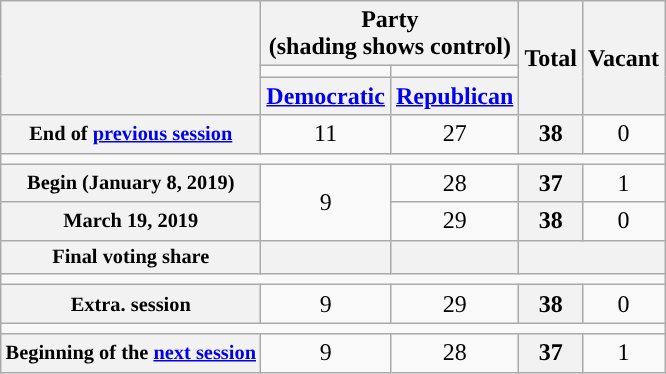<table class="wikitable" style="text-align:center">
<tr>
<th rowspan="3" scope="col"> </th>
<th colspan="2" scope="col">Party<div>(shading shows control)</div></th>
<th rowspan="3" scope="col">Total</th>
<th rowspan="3" scope="col">Vacant</th>
</tr>
<tr style="height:5px">
<td style="background-color:"></td>
<td style="background-color:"></td>
</tr>
<tr>
<th scope="col"><a href='#'>Democratic</a></th>
<th scope="col"><a href='#'>Republican</a></th>
</tr>
<tr>
<th scope="row" style="font-size:85%">End of <a href='#'>previous session</a></th>
<td>11</td>
<td>27</td>
<th>38</th>
<td>0</td>
</tr>
<tr>
<td colspan="5"></td>
</tr>
<tr>
<th scope="row" style="font-size:85%">Begin (January 8, 2019)</th>
<td rowspan="2">9</td>
<td>28</td>
<th>37</th>
<td>1</td>
</tr>
<tr>
<th scope="row" style="font-size:85%">March 19, 2019</th>
<td>29</td>
<th>38</th>
<td>0</td>
</tr>
<tr>
<th scope="row" style="font-size:85%">Final voting share</th>
<th></th>
<th></th>
<th colspan="2"></th>
</tr>
<tr>
<td colspan="5"></td>
</tr>
<tr>
<th scope="row" style="font-size:85%">Extra. session</th>
<td>9</td>
<td>29</td>
<th>38</th>
<td>0</td>
</tr>
<tr>
<td colspan="5"></td>
</tr>
<tr>
<th scope="row" style="font-size:85%">Beginning of the <a href='#'>next session</a></th>
<td>9</td>
<td>28</td>
<th>37</th>
<td>1</td>
</tr>
</table>
